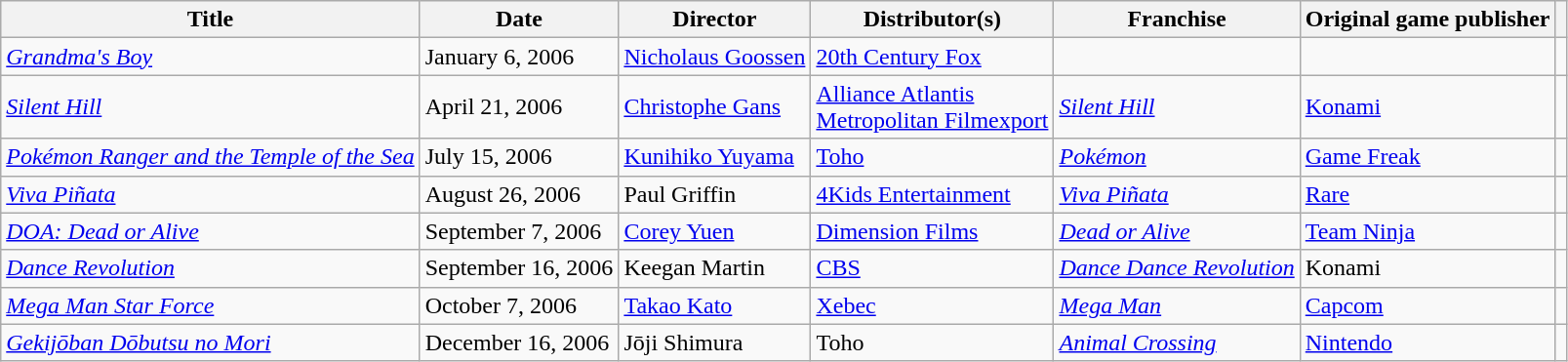<table class="wikitable sortable">
<tr>
<th>Title</th>
<th>Date</th>
<th>Director</th>
<th>Distributor(s)</th>
<th>Franchise</th>
<th>Original game publisher</th>
<th></th>
</tr>
<tr>
<td><em><a href='#'>Grandma's Boy</a></em></td>
<td>January 6, 2006</td>
<td><a href='#'>Nicholaus Goossen</a></td>
<td><a href='#'>20th Century Fox</a></td>
<td></td>
<td></td>
<td style="text-align:center;"></td>
</tr>
<tr>
<td><em><a href='#'>Silent Hill</a></em></td>
<td>April 21, 2006</td>
<td><a href='#'>Christophe Gans</a></td>
<td><a href='#'>Alliance Atlantis</a> <br><a href='#'>Metropolitan Filmexport</a> </td>
<td><em><a href='#'>Silent Hill</a></em></td>
<td><a href='#'>Konami</a></td>
<td style="text-align:center;"></td>
</tr>
<tr>
<td><em><a href='#'>Pokémon Ranger and the Temple of the Sea</a></em></td>
<td>July 15, 2006</td>
<td><a href='#'>Kunihiko Yuyama</a></td>
<td><a href='#'>Toho</a></td>
<td><em><a href='#'>Pokémon</a></em></td>
<td><a href='#'>Game Freak</a></td>
<td style="text-align:center;"></td>
</tr>
<tr>
<td><em><a href='#'>Viva Piñata</a></em></td>
<td>August 26, 2006</td>
<td>Paul Griffin</td>
<td><a href='#'>4Kids Entertainment</a></td>
<td><em><a href='#'>Viva Piñata</a></em></td>
<td><a href='#'>Rare</a></td>
<td style="text-align:center;"></td>
</tr>
<tr>
<td><em><a href='#'>DOA: Dead or Alive</a></em></td>
<td>September 7, 2006</td>
<td><a href='#'>Corey Yuen</a></td>
<td><a href='#'>Dimension Films</a></td>
<td><em><a href='#'>Dead or Alive</a></em></td>
<td><a href='#'>Team Ninja</a></td>
<td style="text-align:center;"></td>
</tr>
<tr>
<td><em><a href='#'>Dance Revolution</a></em></td>
<td>September 16, 2006</td>
<td>Keegan Martin</td>
<td><a href='#'>CBS</a></td>
<td><em><a href='#'>Dance Dance Revolution</a></em></td>
<td>Konami</td>
<td style="text-align:center;"></td>
</tr>
<tr>
<td><em><a href='#'>Mega Man Star Force</a></em></td>
<td>October 7, 2006</td>
<td><a href='#'>Takao Kato</a></td>
<td><a href='#'>Xebec</a></td>
<td><em><a href='#'>Mega Man</a></em></td>
<td><a href='#'>Capcom</a></td>
<td style="text-align:center;"></td>
</tr>
<tr>
<td><em><a href='#'>Gekijōban Dōbutsu no Mori</a></em></td>
<td>December 16, 2006</td>
<td>Jōji Shimura</td>
<td>Toho</td>
<td><em><a href='#'>Animal Crossing</a></em></td>
<td><a href='#'>Nintendo</a></td>
<td style="text-align:center;"></td>
</tr>
</table>
